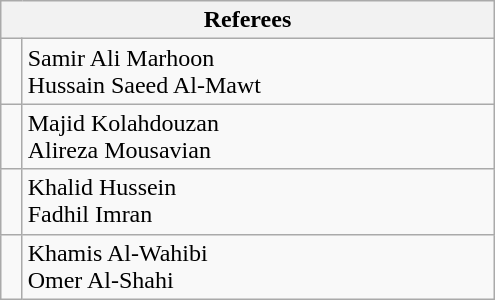<table class="wikitable" style="width:330px;">
<tr>
<th colspan="2">Referees</th>
</tr>
<tr>
<td></td>
<td>Samir Ali Marhoon<br>Hussain Saeed Al-Mawt</td>
</tr>
<tr>
<td></td>
<td>Majid Kolahdouzan<br>Alireza Mousavian</td>
</tr>
<tr>
<td></td>
<td>Khalid Hussein<br>Fadhil Imran</td>
</tr>
<tr>
<td></td>
<td>Khamis Al-Wahibi<br>Omer Al-Shahi</td>
</tr>
</table>
